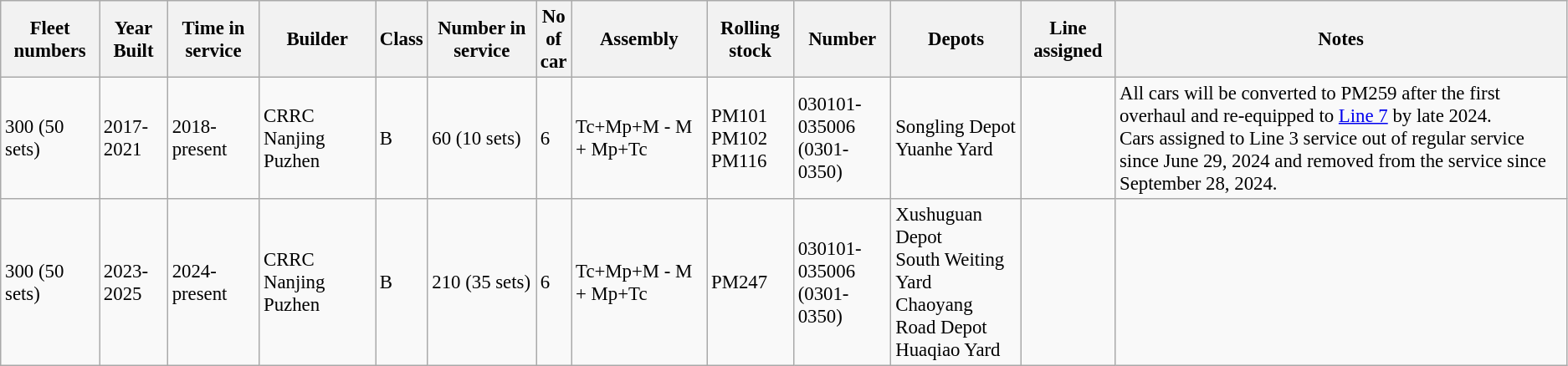<table class="wikitable sortable" style="font-size: 95%;" |>
<tr>
<th>Fleet numbers</th>
<th>Year Built</th>
<th>Time in service</th>
<th>Builder</th>
<th>Class</th>
<th>Number in service</th>
<th>No <br>of<br> car</th>
<th>Assembly</th>
<th>Rolling stock</th>
<th>Number</th>
<th>Depots</th>
<th>Line assigned</th>
<th>Notes</th>
</tr>
<tr bo,>
<td>300 (50 sets)</td>
<td>2017-2021</td>
<td>2018-present</td>
<td>CRRC Nanjing Puzhen</td>
<td>B</td>
<td>60 (10 sets)</td>
<td>6</td>
<td>Tc+Mp+M - M + Mp+Tc</td>
<td>PM101<br>PM102<br>PM116</td>
<td>030101-035006<br>(0301-0350)</td>
<td>Songling Depot<br>Yuanhe Yard</td>
<td></td>
<td>All cars will be converted to PM259 after the first overhaul and re-equipped to <a href='#'>Line 7</a> by late 2024.<br>Cars assigned to Line 3 service out of regular service since June 29, 2024 and removed from the service since September 28, 2024.</td>
</tr>
<tr>
<td>300 (50 sets)</td>
<td>2023-2025</td>
<td>2024-present</td>
<td>CRRC Nanjing Puzhen</td>
<td>B</td>
<td>210 (35 sets)</td>
<td>6</td>
<td>Tc+Mp+M - M + Mp+Tc</td>
<td>PM247</td>
<td>030101-035006<br>(0301-0350)</td>
<td>Xushuguan Depot<br>South Weiting Yard<br>Chaoyang Road Depot<br>Huaqiao Yard</td>
<td> </td>
<td></td>
</tr>
</table>
